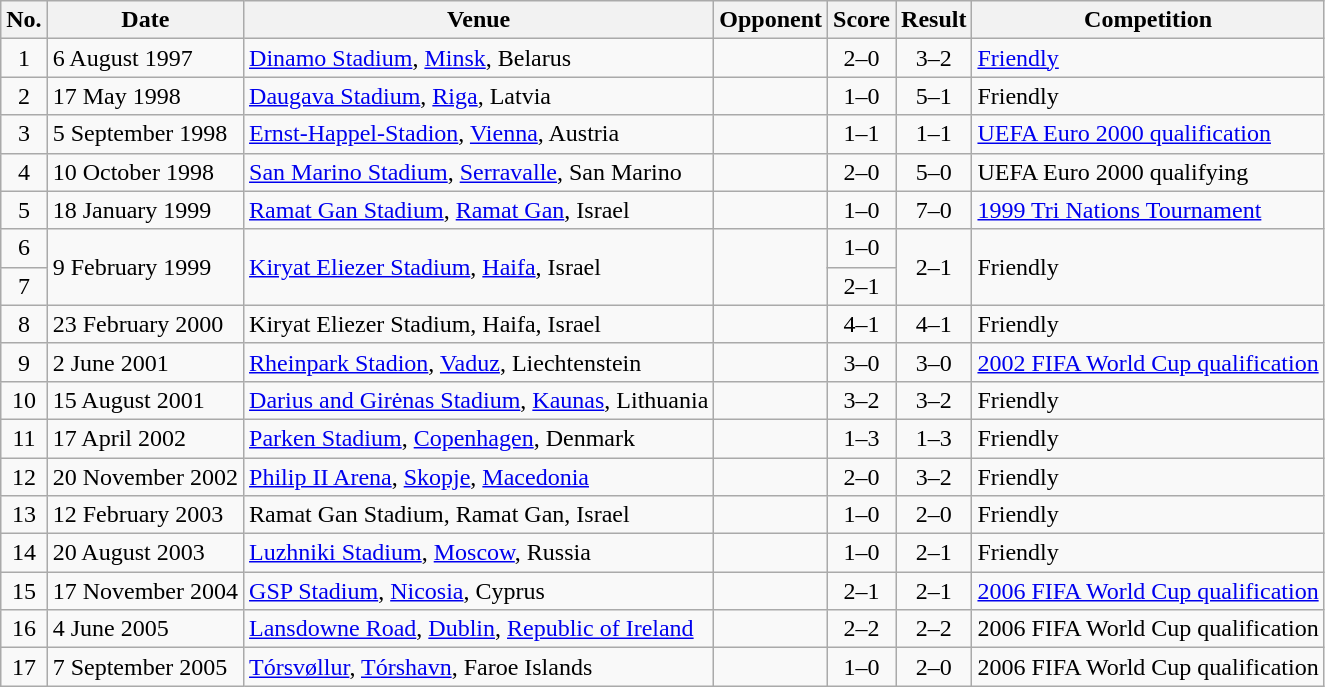<table class="wikitable sortable">
<tr>
<th scope="col">No.</th>
<th scope="col">Date</th>
<th scope="col">Venue</th>
<th scope="col">Opponent</th>
<th scope="col">Score</th>
<th scope="col">Result</th>
<th scope="col">Competition</th>
</tr>
<tr>
<td align="center">1</td>
<td>6 August 1997</td>
<td><a href='#'>Dinamo Stadium</a>, <a href='#'>Minsk</a>, Belarus</td>
<td></td>
<td align="center">2–0</td>
<td align="center">3–2</td>
<td><a href='#'>Friendly</a></td>
</tr>
<tr>
<td align="center">2</td>
<td>17 May 1998</td>
<td><a href='#'>Daugava Stadium</a>, <a href='#'>Riga</a>, Latvia</td>
<td></td>
<td align="center">1–0</td>
<td align="center">5–1</td>
<td>Friendly</td>
</tr>
<tr>
<td align="center">3</td>
<td>5 September 1998</td>
<td><a href='#'>Ernst-Happel-Stadion</a>, <a href='#'>Vienna</a>, Austria</td>
<td></td>
<td align="center">1–1</td>
<td align="center">1–1</td>
<td><a href='#'>UEFA Euro 2000 qualification</a></td>
</tr>
<tr>
<td align="center">4</td>
<td>10 October 1998</td>
<td><a href='#'>San Marino Stadium</a>, <a href='#'>Serravalle</a>, San Marino</td>
<td></td>
<td align="center">2–0</td>
<td align="center">5–0</td>
<td>UEFA Euro 2000 qualifying</td>
</tr>
<tr>
<td align="center">5</td>
<td>18 January 1999</td>
<td><a href='#'>Ramat Gan Stadium</a>, <a href='#'>Ramat Gan</a>, Israel</td>
<td></td>
<td align="center">1–0</td>
<td align="center">7–0</td>
<td><a href='#'>1999 Tri Nations Tournament</a></td>
</tr>
<tr>
<td align="center">6</td>
<td rowspan="2">9 February 1999</td>
<td rowspan="2"><a href='#'>Kiryat Eliezer Stadium</a>, <a href='#'>Haifa</a>, Israel</td>
<td rowspan="2"></td>
<td align="center">1–0</td>
<td rowspan="2" style="text-align:center">2–1</td>
<td rowspan="2">Friendly</td>
</tr>
<tr>
<td align="center">7</td>
<td align="center">2–1</td>
</tr>
<tr>
<td align="center">8</td>
<td>23 February 2000</td>
<td>Kiryat Eliezer Stadium, Haifa, Israel</td>
<td></td>
<td align="center">4–1</td>
<td align="center">4–1</td>
<td>Friendly</td>
</tr>
<tr>
<td align="center">9</td>
<td>2 June 2001</td>
<td><a href='#'>Rheinpark Stadion</a>, <a href='#'>Vaduz</a>, Liechtenstein</td>
<td></td>
<td align="center">3–0</td>
<td align="center">3–0</td>
<td><a href='#'>2002 FIFA World Cup qualification</a></td>
</tr>
<tr>
<td align="center">10</td>
<td>15 August 2001</td>
<td><a href='#'>Darius and Girėnas Stadium</a>, <a href='#'>Kaunas</a>, Lithuania</td>
<td></td>
<td align="center">3–2</td>
<td align="center">3–2</td>
<td>Friendly</td>
</tr>
<tr>
<td align="center">11</td>
<td>17 April 2002</td>
<td><a href='#'>Parken Stadium</a>, <a href='#'>Copenhagen</a>, Denmark</td>
<td></td>
<td align="center">1–3</td>
<td align="center">1–3</td>
<td>Friendly</td>
</tr>
<tr>
<td align="center">12</td>
<td>20 November 2002</td>
<td><a href='#'>Philip II Arena</a>, <a href='#'>Skopje</a>, <a href='#'>Macedonia</a></td>
<td></td>
<td align="center">2–0</td>
<td align="center">3–2</td>
<td>Friendly</td>
</tr>
<tr>
<td align="center">13</td>
<td>12 February 2003</td>
<td>Ramat Gan Stadium, Ramat Gan, Israel</td>
<td></td>
<td align="center">1–0</td>
<td align="center">2–0</td>
<td>Friendly</td>
</tr>
<tr>
<td align="center">14</td>
<td>20 August 2003</td>
<td><a href='#'>Luzhniki Stadium</a>, <a href='#'>Moscow</a>, Russia</td>
<td></td>
<td align="center">1–0</td>
<td align="center">2–1</td>
<td>Friendly</td>
</tr>
<tr>
<td align="center">15</td>
<td>17 November 2004</td>
<td><a href='#'>GSP Stadium</a>, <a href='#'>Nicosia</a>, Cyprus</td>
<td></td>
<td align="center">2–1</td>
<td align="center">2–1</td>
<td><a href='#'>2006 FIFA World Cup qualification</a></td>
</tr>
<tr>
<td align="center">16</td>
<td>4 June 2005</td>
<td><a href='#'>Lansdowne Road</a>, <a href='#'>Dublin</a>, <a href='#'>Republic of Ireland</a></td>
<td></td>
<td align="center">2–2</td>
<td align="center">2–2</td>
<td>2006 FIFA World Cup qualification</td>
</tr>
<tr>
<td align="center">17</td>
<td>7 September 2005</td>
<td><a href='#'>Tórsvøllur</a>, <a href='#'>Tórshavn</a>, Faroe Islands</td>
<td></td>
<td align="center">1–0</td>
<td align="center">2–0</td>
<td>2006 FIFA World Cup qualification</td>
</tr>
</table>
